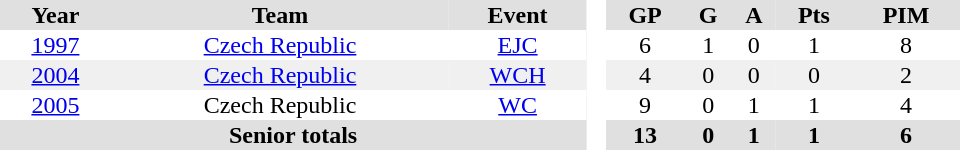<table border="0" cellpadding="1" cellspacing="0" style="text-align:center; width:40em">
<tr ALIGN="center" bgcolor="#e0e0e0">
<th>Year</th>
<th>Team</th>
<th>Event</th>
<th rowspan="99" bgcolor="#ffffff"> </th>
<th>GP</th>
<th>G</th>
<th>A</th>
<th>Pts</th>
<th>PIM</th>
</tr>
<tr>
<td><a href='#'>1997</a></td>
<td><a href='#'>Czech Republic</a></td>
<td><a href='#'>EJC</a></td>
<td>6</td>
<td>1</td>
<td>0</td>
<td>1</td>
<td>8</td>
</tr>
<tr bgcolor="#f0f0f0">
<td><a href='#'>2004</a></td>
<td><a href='#'>Czech Republic</a></td>
<td><a href='#'>WCH</a></td>
<td>4</td>
<td>0</td>
<td>0</td>
<td>0</td>
<td>2</td>
</tr>
<tr>
<td><a href='#'>2005</a></td>
<td>Czech Republic</td>
<td><a href='#'>WC</a></td>
<td>9</td>
<td>0</td>
<td>1</td>
<td>1</td>
<td>4</td>
</tr>
<tr bgcolor="#e0e0e0">
<th colspan=3>Senior totals</th>
<th>13</th>
<th>0</th>
<th>1</th>
<th>1</th>
<th>6</th>
</tr>
</table>
